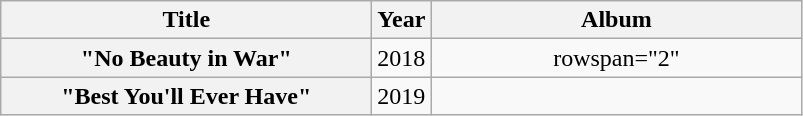<table class="wikitable plainrowheaders" style="text-align:center">
<tr>
<th scope="col" style="width:15em;">Title</th>
<th scope="col" style="width:1em;">Year</th>
<th scope="col" style="width:15em;">Album</th>
</tr>
<tr>
<th scope="row">"No Beauty in War"</th>
<td>2018</td>
<td>rowspan="2" </td>
</tr>
<tr>
<th scope="row">"Best You'll Ever Have"</th>
<td>2019</td>
</tr>
</table>
